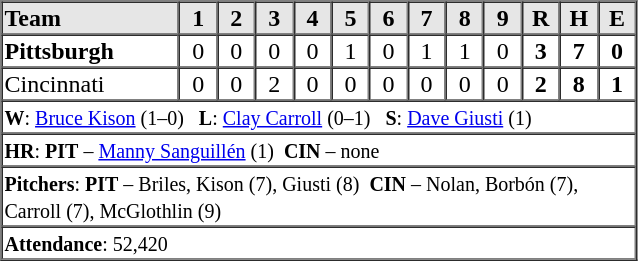<table border=1 cellspacing=0 width=425 style="margin-left:3em;">
<tr style="text-align:center; background-color:#e6e6e6;">
<th align=left width=28%>Team</th>
<th width=6%>1</th>
<th width=6%>2</th>
<th width=6%>3</th>
<th width=6%>4</th>
<th width=6%>5</th>
<th width=6%>6</th>
<th width=6%>7</th>
<th width=6%>8</th>
<th width=6%>9</th>
<th width=6%>R</th>
<th width=6%>H</th>
<th width=6%>E</th>
</tr>
<tr style="text-align:center;">
<td align=left><strong>Pittsburgh</strong></td>
<td>0</td>
<td>0</td>
<td>0</td>
<td>0</td>
<td>1</td>
<td>0</td>
<td>1</td>
<td>1</td>
<td>0</td>
<td><strong>3</strong></td>
<td><strong>7</strong></td>
<td><strong>0</strong></td>
</tr>
<tr style="text-align:center;">
<td align=left>Cincinnati</td>
<td>0</td>
<td>0</td>
<td>2</td>
<td>0</td>
<td>0</td>
<td>0</td>
<td>0</td>
<td>0</td>
<td>0</td>
<td><strong>2</strong></td>
<td><strong>8</strong></td>
<td><strong>1</strong></td>
</tr>
<tr style="text-align:left;">
<td colspan=13><small><strong>W</strong>: <a href='#'>Bruce Kison</a> (1–0)   <strong>L</strong>: <a href='#'>Clay Carroll</a> (0–1)   <strong>S</strong>: <a href='#'>Dave Giusti</a> (1)</small></td>
</tr>
<tr style="text-align:left;">
<td colspan=13><small><strong>HR</strong>: <strong>PIT</strong> – <a href='#'>Manny Sanguillén</a> (1)  <strong>CIN</strong> – none</small></td>
</tr>
<tr style="text-align:left;">
<td colspan=13><small><strong>Pitchers</strong>: <strong>PIT</strong> – Briles, Kison (7), Giusti (8)  <strong>CIN</strong> – Nolan, Borbón (7), Carroll (7), McGlothlin (9)</small></td>
</tr>
<tr style="text-align:left;">
<td colspan=13><small><strong>Attendance</strong>: 52,420</small></td>
</tr>
</table>
